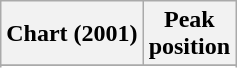<table class="wikitable sortable plainrowheaders" style="text-align:center">
<tr>
<th scope="col">Chart (2001)</th>
<th scope="col">Peak<br>position</th>
</tr>
<tr>
</tr>
<tr>
</tr>
<tr>
</tr>
<tr>
</tr>
<tr>
</tr>
<tr>
</tr>
<tr>
</tr>
</table>
